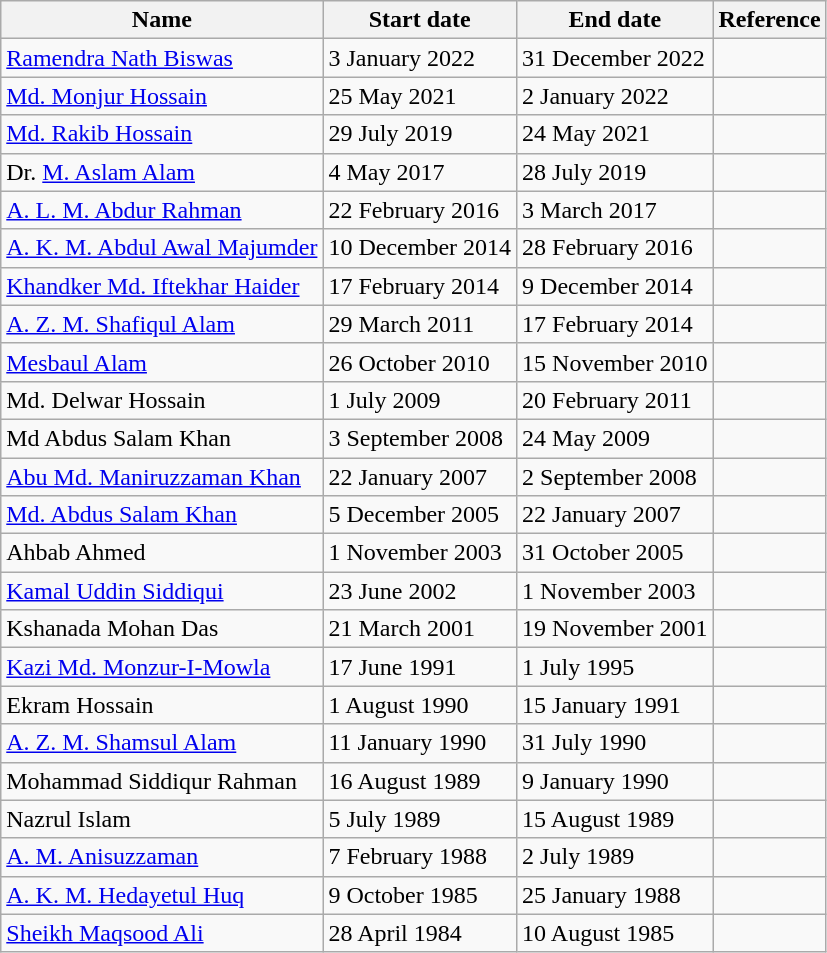<table class="wikitable">
<tr>
<th>Name</th>
<th>Start date</th>
<th>End date</th>
<th>Reference</th>
</tr>
<tr>
<td><a href='#'>Ramendra Nath Biswas</a></td>
<td>3 January 2022</td>
<td>31 December 2022</td>
<td></td>
</tr>
<tr>
<td><a href='#'>Md. Monjur Hossain</a></td>
<td>25 May 2021</td>
<td>2 January 2022</td>
<td></td>
</tr>
<tr>
<td><a href='#'>Md. Rakib Hossain</a></td>
<td>29 July 2019</td>
<td>24 May 2021</td>
<td></td>
</tr>
<tr>
<td>Dr. <a href='#'>M. Aslam Alam</a></td>
<td>4 May 2017</td>
<td>28 July 2019</td>
<td></td>
</tr>
<tr>
<td><a href='#'>A. L. M. Abdur Rahman</a></td>
<td>22 February 2016</td>
<td>3 March 2017</td>
<td></td>
</tr>
<tr>
<td><a href='#'>A. K. M. Abdul Awal Majumder</a></td>
<td>10 December 2014</td>
<td>28 February 2016</td>
<td></td>
</tr>
<tr>
<td><a href='#'>Khandker Md. Iftekhar Haider</a></td>
<td>17 February 2014</td>
<td>9 December 2014</td>
<td></td>
</tr>
<tr>
<td><a href='#'>A. Z. M. Shafiqul Alam</a></td>
<td>29 March 2011</td>
<td>17 February 2014</td>
<td></td>
</tr>
<tr>
<td><a href='#'>Mesbaul Alam</a></td>
<td>26 October 2010</td>
<td>15 November 2010</td>
<td></td>
</tr>
<tr>
<td>Md. Delwar Hossain</td>
<td>1 July 2009</td>
<td>20 February 2011</td>
<td></td>
</tr>
<tr>
<td>Md Abdus Salam Khan</td>
<td>3 September 2008</td>
<td>24 May 2009</td>
<td></td>
</tr>
<tr>
<td><a href='#'>Abu Md. Maniruzzaman Khan</a></td>
<td>22 January 2007</td>
<td>2 September 2008</td>
<td></td>
</tr>
<tr>
<td><a href='#'>Md. Abdus Salam Khan</a></td>
<td>5 December 2005</td>
<td>22 January 2007</td>
<td></td>
</tr>
<tr>
<td>Ahbab Ahmed</td>
<td>1 November 2003</td>
<td>31 October 2005</td>
<td></td>
</tr>
<tr>
<td><a href='#'>Kamal Uddin Siddiqui</a></td>
<td>23 June 2002</td>
<td>1 November 2003</td>
<td></td>
</tr>
<tr>
<td>Kshanada Mohan Das</td>
<td>21 March 2001</td>
<td>19 November 2001</td>
<td></td>
</tr>
<tr>
<td><a href='#'>Kazi Md. Monzur-I-Mowla</a></td>
<td>17 June 1991</td>
<td>1 July 1995</td>
<td></td>
</tr>
<tr>
<td>Ekram Hossain</td>
<td>1 August 1990</td>
<td>15 January 1991</td>
<td></td>
</tr>
<tr>
<td><a href='#'>A. Z. M. Shamsul Alam</a></td>
<td>11 January 1990</td>
<td>31 July 1990</td>
<td></td>
</tr>
<tr>
<td>Mohammad Siddiqur Rahman</td>
<td>16 August 1989</td>
<td>9 January 1990</td>
<td></td>
</tr>
<tr>
<td>Nazrul Islam</td>
<td>5 July 1989</td>
<td>15 August 1989</td>
<td></td>
</tr>
<tr>
<td><a href='#'>A. M. Anisuzzaman</a></td>
<td>7 February 1988</td>
<td>2 July 1989</td>
<td></td>
</tr>
<tr>
<td><a href='#'>A. K. M. Hedayetul Huq</a></td>
<td>9 October 1985</td>
<td>25 January 1988</td>
<td></td>
</tr>
<tr>
<td><a href='#'>Sheikh Maqsood Ali</a></td>
<td>28 April 1984</td>
<td>10 August 1985</td>
<td></td>
</tr>
</table>
